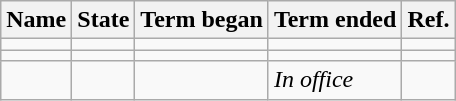<table class="wikitable sortable">
<tr>
<th>Name</th>
<th>State</th>
<th>Term began</th>
<th>Term ended</th>
<th class=unsortable>Ref.</th>
</tr>
<tr>
<td></td>
<td></td>
<td></td>
<td></td>
<td align="center"></td>
</tr>
<tr>
<td></td>
<td></td>
<td></td>
<td></td>
<td align="center"></td>
</tr>
<tr>
<td></td>
<td></td>
<td></td>
<td><em>In office</em></td>
<td align="center"></td>
</tr>
</table>
